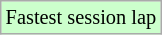<table class="wikitable sortable" style="font-size: 85%;">
<tr style="background:#ccffcc;">
<td>Fastest session lap</td>
</tr>
</table>
